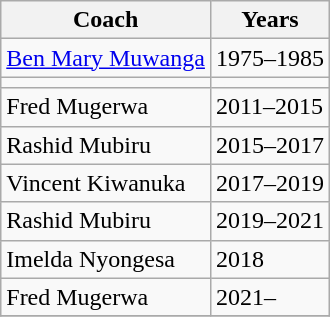<table class="wikitable collapsible">
<tr>
<th>Coach</th>
<th>Years</th>
</tr>
<tr>
<td><a href='#'>Ben Mary Muwanga</a></td>
<td>1975–1985</td>
</tr>
<tr>
<td></td>
</tr>
<tr>
<td>Fred Mugerwa</td>
<td>2011–2015</td>
</tr>
<tr>
<td>Rashid Mubiru</td>
<td>2015–2017</td>
</tr>
<tr>
<td>Vincent Kiwanuka</td>
<td>2017–2019</td>
</tr>
<tr>
<td>Rashid Mubiru</td>
<td>2019–2021</td>
</tr>
<tr>
<td>Imelda Nyongesa</td>
<td>2018</td>
</tr>
<tr>
<td>Fred Mugerwa</td>
<td>2021–</td>
</tr>
<tr>
</tr>
</table>
